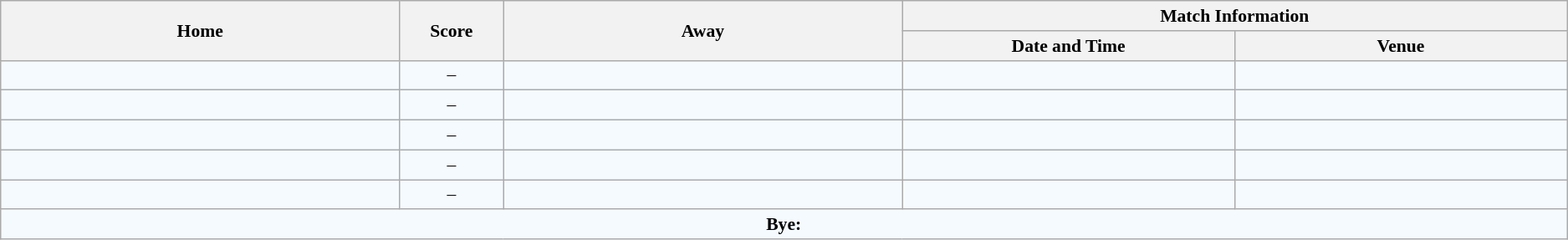<table class="wikitable" style="border-collapse:collapse; font-size:90%; text-align:center;">
<tr>
<th rowspan="2" width="12%">Home</th>
<th rowspan="2" width="3%">Score</th>
<th rowspan="2" width="12%">Away</th>
<th colspan="2">Match Information</th>
</tr>
<tr bgcolor="#EFEFEF">
<th width="10%">Date and Time</th>
<th width="10%">Venue</th>
</tr>
<tr bgcolor="#F5FAFF">
<td align="centre"></td>
<td>–</td>
<td align="centre"></td>
<td></td>
<td></td>
</tr>
<tr bgcolor="#F5FAFF">
<td align="centre"></td>
<td>–</td>
<td align="centre"></td>
<td></td>
<td></td>
</tr>
<tr bgcolor="#F5FAFF">
<td align="centre"></td>
<td>–</td>
<td align="centre"></td>
<td></td>
<td></td>
</tr>
<tr bgcolor="#F5FAFF">
<td align="centre"></td>
<td>–</td>
<td align="centre"></td>
<td></td>
<td></td>
</tr>
<tr bgcolor="#F5FAFF">
<td align="centre"></td>
<td>–</td>
<td align="centre"></td>
<td></td>
<td></td>
</tr>
<tr bgcolor="#F5FAFF">
<td colspan="5" style="text-align:centre;"><strong>Bye:</strong></td>
</tr>
</table>
